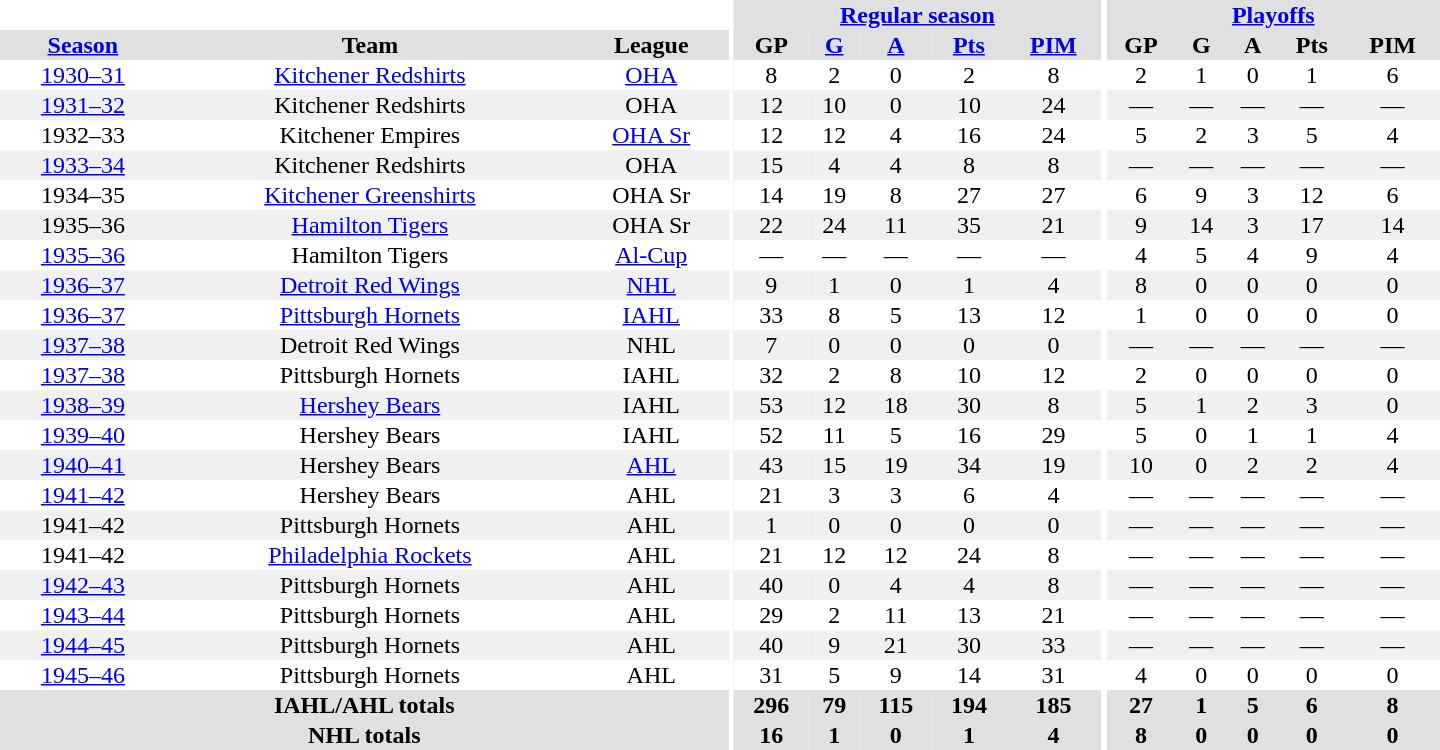<table border="0" cellpadding="1" cellspacing="0" style="text-align:center; width:60em">
<tr bgcolor="#e0e0e0">
<th colspan="3" bgcolor="#ffffff"></th>
<th rowspan="100" bgcolor="#ffffff"></th>
<th colspan="5"><a href='#'>Regular season</a></th>
<th rowspan="100" bgcolor="#ffffff"></th>
<th colspan="5"><a href='#'>Playoffs</a></th>
</tr>
<tr bgcolor="#e0e0e0">
<th><a href='#'>Season</a></th>
<th>Team</th>
<th>League</th>
<th>GP</th>
<th><a href='#'>G</a></th>
<th><a href='#'>A</a></th>
<th><a href='#'>Pts</a></th>
<th><a href='#'>PIM</a></th>
<th>GP</th>
<th>G</th>
<th>A</th>
<th>Pts</th>
<th>PIM</th>
</tr>
<tr>
<td><a href='#'>1930–31</a></td>
<td><a href='#'>Kitchener Redshirts</a></td>
<td><a href='#'>OHA</a></td>
<td>8</td>
<td>2</td>
<td>0</td>
<td>2</td>
<td>8</td>
<td>2</td>
<td>1</td>
<td>0</td>
<td>1</td>
<td>6</td>
</tr>
<tr bgcolor="#f0f0f0">
<td><a href='#'>1931–32</a></td>
<td>Kitchener Redshirts</td>
<td>OHA</td>
<td>12</td>
<td>10</td>
<td>0</td>
<td>10</td>
<td>24</td>
<td>—</td>
<td>—</td>
<td>—</td>
<td>—</td>
<td>—</td>
</tr>
<tr>
<td>1932–33</td>
<td>Kitchener Empires</td>
<td><a href='#'>OHA Sr</a></td>
<td>12</td>
<td>12</td>
<td>4</td>
<td>16</td>
<td>24</td>
<td>5</td>
<td>2</td>
<td>3</td>
<td>5</td>
<td>4</td>
</tr>
<tr bgcolor="#f0f0f0">
<td><a href='#'>1933–34</a></td>
<td>Kitchener Redshirts</td>
<td>OHA</td>
<td>15</td>
<td>4</td>
<td>4</td>
<td>8</td>
<td>8</td>
<td>—</td>
<td>—</td>
<td>—</td>
<td>—</td>
<td>—</td>
</tr>
<tr>
<td>1934–35</td>
<td><a href='#'>Kitchener Greenshirts</a></td>
<td>OHA Sr</td>
<td>14</td>
<td>19</td>
<td>8</td>
<td>27</td>
<td>27</td>
<td>6</td>
<td>9</td>
<td>3</td>
<td>12</td>
<td>6</td>
</tr>
<tr bgcolor="#f0f0f0">
<td>1935–36</td>
<td><a href='#'>Hamilton Tigers</a></td>
<td>OHA Sr</td>
<td>22</td>
<td>24</td>
<td>11</td>
<td>35</td>
<td>21</td>
<td>9</td>
<td>14</td>
<td>3</td>
<td>17</td>
<td>14</td>
</tr>
<tr>
<td><a href='#'>1935–36</a></td>
<td>Hamilton Tigers</td>
<td><a href='#'>Al-Cup</a></td>
<td>—</td>
<td>—</td>
<td>—</td>
<td>—</td>
<td>—</td>
<td>4</td>
<td>5</td>
<td>4</td>
<td>9</td>
<td>4</td>
</tr>
<tr bgcolor="#f0f0f0">
<td><a href='#'>1936–37</a></td>
<td><a href='#'>Detroit Red Wings</a></td>
<td><a href='#'>NHL</a></td>
<td>9</td>
<td>1</td>
<td>0</td>
<td>1</td>
<td>4</td>
<td>8</td>
<td>0</td>
<td>0</td>
<td>0</td>
<td>0</td>
</tr>
<tr>
<td><a href='#'>1936–37</a></td>
<td><a href='#'>Pittsburgh Hornets</a></td>
<td><a href='#'>IAHL</a></td>
<td>33</td>
<td>8</td>
<td>5</td>
<td>13</td>
<td>12</td>
<td>1</td>
<td>0</td>
<td>0</td>
<td>0</td>
<td>0</td>
</tr>
<tr bgcolor="#f0f0f0">
<td><a href='#'>1937–38</a></td>
<td>Detroit Red Wings</td>
<td>NHL</td>
<td>7</td>
<td>0</td>
<td>0</td>
<td>0</td>
<td>0</td>
<td>—</td>
<td>—</td>
<td>—</td>
<td>—</td>
<td>—</td>
</tr>
<tr>
<td><a href='#'>1937–38</a></td>
<td>Pittsburgh Hornets</td>
<td>IAHL</td>
<td>32</td>
<td>2</td>
<td>8</td>
<td>10</td>
<td>12</td>
<td>2</td>
<td>0</td>
<td>0</td>
<td>0</td>
<td>0</td>
</tr>
<tr bgcolor="#f0f0f0">
<td><a href='#'>1938–39</a></td>
<td><a href='#'>Hershey Bears</a></td>
<td>IAHL</td>
<td>53</td>
<td>12</td>
<td>18</td>
<td>30</td>
<td>8</td>
<td>5</td>
<td>1</td>
<td>2</td>
<td>3</td>
<td>0</td>
</tr>
<tr>
<td><a href='#'>1939–40</a></td>
<td>Hershey Bears</td>
<td>IAHL</td>
<td>52</td>
<td>11</td>
<td>5</td>
<td>16</td>
<td>29</td>
<td>5</td>
<td>0</td>
<td>1</td>
<td>1</td>
<td>4</td>
</tr>
<tr bgcolor="#f0f0f0">
<td><a href='#'>1940–41</a></td>
<td>Hershey Bears</td>
<td><a href='#'>AHL</a></td>
<td>43</td>
<td>15</td>
<td>19</td>
<td>34</td>
<td>19</td>
<td>10</td>
<td>0</td>
<td>2</td>
<td>2</td>
<td>4</td>
</tr>
<tr>
<td><a href='#'>1941–42</a></td>
<td>Hershey Bears</td>
<td>AHL</td>
<td>21</td>
<td>3</td>
<td>3</td>
<td>6</td>
<td>4</td>
<td>—</td>
<td>—</td>
<td>—</td>
<td>—</td>
<td>—</td>
</tr>
<tr bgcolor="#f0f0f0">
<td>1941–42</td>
<td>Pittsburgh Hornets</td>
<td>AHL</td>
<td>1</td>
<td>0</td>
<td>0</td>
<td>0</td>
<td>0</td>
<td>—</td>
<td>—</td>
<td>—</td>
<td>—</td>
<td>—</td>
</tr>
<tr>
<td>1941–42</td>
<td><a href='#'>Philadelphia Rockets</a></td>
<td>AHL</td>
<td>21</td>
<td>12</td>
<td>12</td>
<td>24</td>
<td>8</td>
<td>—</td>
<td>—</td>
<td>—</td>
<td>—</td>
<td>—</td>
</tr>
<tr bgcolor="#f0f0f0">
<td><a href='#'>1942–43</a></td>
<td>Pittsburgh Hornets</td>
<td>AHL</td>
<td>40</td>
<td>0</td>
<td>4</td>
<td>4</td>
<td>8</td>
<td>—</td>
<td>—</td>
<td>—</td>
<td>—</td>
<td>—</td>
</tr>
<tr>
<td><a href='#'>1943–44</a></td>
<td>Pittsburgh Hornets</td>
<td>AHL</td>
<td>29</td>
<td>2</td>
<td>11</td>
<td>13</td>
<td>21</td>
<td>—</td>
<td>—</td>
<td>—</td>
<td>—</td>
<td>—</td>
</tr>
<tr bgcolor="#f0f0f0">
<td><a href='#'>1944–45</a></td>
<td>Pittsburgh Hornets</td>
<td>AHL</td>
<td>40</td>
<td>9</td>
<td>21</td>
<td>30</td>
<td>33</td>
<td>—</td>
<td>—</td>
<td>—</td>
<td>—</td>
<td>—</td>
</tr>
<tr>
<td><a href='#'>1945–46</a></td>
<td>Pittsburgh Hornets</td>
<td>AHL</td>
<td>31</td>
<td>5</td>
<td>9</td>
<td>14</td>
<td>31</td>
<td>4</td>
<td>0</td>
<td>0</td>
<td>0</td>
<td>0</td>
</tr>
<tr bgcolor="#e0e0e0">
<th colspan="3">IAHL/AHL totals</th>
<th>296</th>
<th>79</th>
<th>115</th>
<th>194</th>
<th>185</th>
<th>27</th>
<th>1</th>
<th>5</th>
<th>6</th>
<th>8</th>
</tr>
<tr bgcolor="#e0e0e0">
<th colspan="3">NHL totals</th>
<th>16</th>
<th>1</th>
<th>0</th>
<th>1</th>
<th>4</th>
<th>8</th>
<th>0</th>
<th>0</th>
<th>0</th>
<th>0</th>
</tr>
</table>
